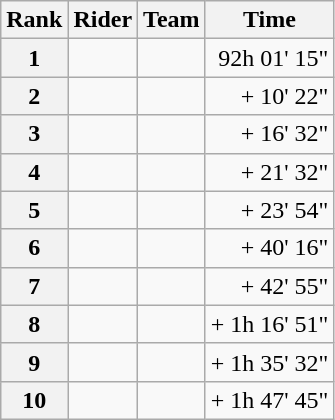<table class="wikitable">
<tr>
<th scope="col">Rank</th>
<th scope="col">Rider</th>
<th scope="col">Team</th>
<th scope="col">Time</th>
</tr>
<tr>
<th scope="row">1</th>
<td></td>
<td></td>
<td style="text-align:right;">92h 01' 15"</td>
</tr>
<tr>
<th scope="row">2</th>
<td></td>
<td></td>
<td style="text-align:right;">+ 10' 22"</td>
</tr>
<tr>
<th scope="row">3</th>
<td></td>
<td></td>
<td style="text-align:right;">+ 16' 32"</td>
</tr>
<tr>
<th scope="row">4</th>
<td></td>
<td></td>
<td style="text-align:right;">+ 21' 32"</td>
</tr>
<tr>
<th scope="row">5</th>
<td></td>
<td></td>
<td style="text-align:right;">+ 23' 54"</td>
</tr>
<tr>
<th scope="row">6</th>
<td></td>
<td></td>
<td style="text-align:right;">+ 40' 16"</td>
</tr>
<tr>
<th scope="row">7</th>
<td></td>
<td></td>
<td style="text-align:right;">+ 42' 55"</td>
</tr>
<tr>
<th scope="row">8</th>
<td></td>
<td></td>
<td style="text-align:right;">+ 1h 16' 51"</td>
</tr>
<tr>
<th scope="row">9</th>
<td></td>
<td></td>
<td style="text-align:right;">+ 1h 35' 32"</td>
</tr>
<tr>
<th scope="row">10</th>
<td></td>
<td></td>
<td style="text-align:right;">+ 1h 47' 45"</td>
</tr>
</table>
